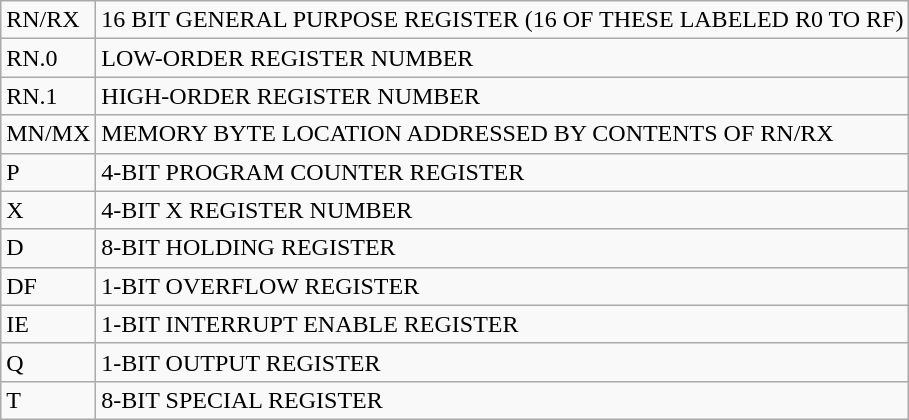<table class="wikitable">
<tr>
<td>RN/RX</td>
<td>16 BIT GENERAL PURPOSE REGISTER (16 OF THESE LABELED R0 TO RF)</td>
</tr>
<tr>
<td>RN.0</td>
<td>LOW-ORDER REGISTER NUMBER</td>
</tr>
<tr>
<td>RN.1</td>
<td>HIGH-ORDER REGISTER NUMBER</td>
</tr>
<tr>
<td>MN/MX</td>
<td>MEMORY BYTE LOCATION ADDRESSED BY CONTENTS OF RN/RX</td>
</tr>
<tr>
<td>P</td>
<td>4-BIT PROGRAM COUNTER REGISTER</td>
</tr>
<tr>
<td>X</td>
<td>4-BIT X REGISTER NUMBER</td>
</tr>
<tr>
<td>D</td>
<td>8-BIT HOLDING REGISTER</td>
</tr>
<tr>
<td>DF</td>
<td>1-BIT OVERFLOW REGISTER</td>
</tr>
<tr>
<td>IE</td>
<td>1-BIT INTERRUPT ENABLE REGISTER</td>
</tr>
<tr>
<td>Q</td>
<td>1-BIT OUTPUT REGISTER</td>
</tr>
<tr>
<td>T</td>
<td>8-BIT SPECIAL REGISTER</td>
</tr>
</table>
